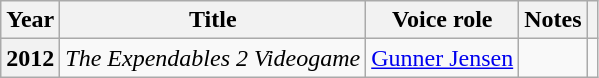<table class="wikitable plainrowheaders" style="margin-right: 0;">
<tr>
<th scope="col">Year</th>
<th scope="col">Title</th>
<th scope="col">Voice role</th>
<th scope="col" class="unsortable">Notes</th>
<th scope="col" class="unsortable"></th>
</tr>
<tr>
<th scope="row">2012</th>
<td><em>The Expendables 2 Videogame</em></td>
<td><a href='#'>Gunner Jensen</a></td>
<td></td>
<td></td>
</tr>
</table>
